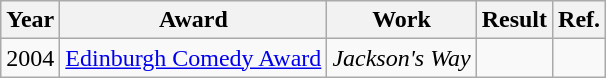<table class="wikitable">
<tr>
<th>Year</th>
<th>Award</th>
<th>Work</th>
<th>Result</th>
<th>Ref.</th>
</tr>
<tr>
<td>2004</td>
<td><a href='#'>Edinburgh Comedy Award</a></td>
<td><em>Jackson's Way</em></td>
<td></td>
<td></td>
</tr>
</table>
